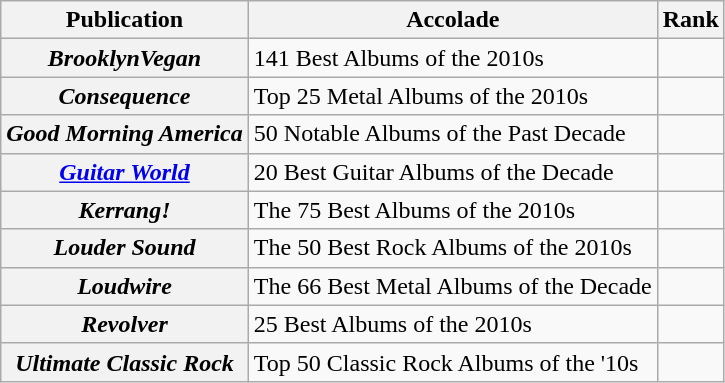<table class="wikitable sortable plainrowheaders">
<tr>
<th>Publication</th>
<th>Accolade</th>
<th>Rank</th>
</tr>
<tr>
<th scope="row"><em>BrooklynVegan</em></th>
<td>141 Best Albums of the 2010s</td>
<td></td>
</tr>
<tr>
<th scope="row"><em>Consequence</em></th>
<td>Top 25 Metal Albums of the 2010s</td>
<td></td>
</tr>
<tr>
<th scope="row"><em>Good Morning America</em></th>
<td>50 Notable Albums of the Past Decade</td>
<td></td>
</tr>
<tr>
<th scope="row"><em><a href='#'>Guitar World</a></em></th>
<td>20 Best Guitar Albums of the Decade</td>
<td></td>
</tr>
<tr>
<th scope="row"><em>Kerrang!</em></th>
<td>The 75 Best Albums of the 2010s</td>
<td></td>
</tr>
<tr>
<th scope="row"><em>Louder Sound</em></th>
<td>The 50 Best Rock Albums of the 2010s</td>
<td></td>
</tr>
<tr>
<th scope="row"><em>Loudwire</em></th>
<td>The 66 Best Metal Albums of the Decade</td>
<td></td>
</tr>
<tr>
<th scope="row"><em>Revolver</em></th>
<td>25 Best Albums of the 2010s</td>
<td></td>
</tr>
<tr>
<th scope="row"><em>Ultimate Classic Rock</em></th>
<td>Top 50 Classic Rock Albums of the '10s</td>
<td></td>
</tr>
</table>
